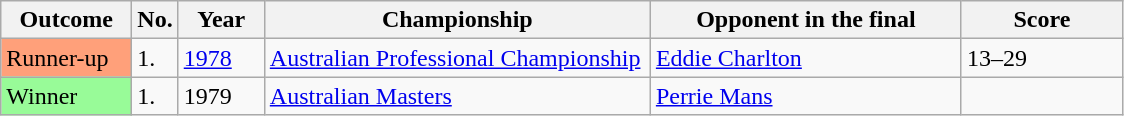<table class="sortable wikitable">
<tr>
<th width="80">Outcome</th>
<th width="20">No.</th>
<th width="50">Year</th>
<th width="250">Championship</th>
<th width="200">Opponent in the final</th>
<th width="100">Score</th>
</tr>
<tr>
<td style="background:#ffa07a;">Runner-up</td>
<td>1.</td>
<td><a href='#'>1978</a></td>
<td><a href='#'>Australian Professional Championship</a></td>
<td> <a href='#'>Eddie Charlton</a></td>
<td>13–29</td>
</tr>
<tr>
<td style="background:#98FB98">Winner</td>
<td>1.</td>
<td>1979</td>
<td><a href='#'>Australian Masters</a></td>
<td> <a href='#'>Perrie Mans</a></td>
<td></td>
</tr>
</table>
